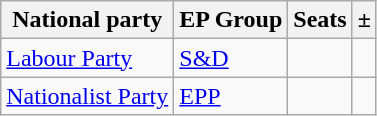<table class="wikitable">
<tr>
<th>National party</th>
<th>EP Group</th>
<th>Seats</th>
<th>±</th>
</tr>
<tr>
<td> <a href='#'>Labour Party</a></td>
<td> <a href='#'>S&D</a></td>
<td></td>
<td></td>
</tr>
<tr>
<td> <a href='#'>Nationalist Party</a></td>
<td> <a href='#'>EPP</a></td>
<td></td>
<td></td>
</tr>
</table>
